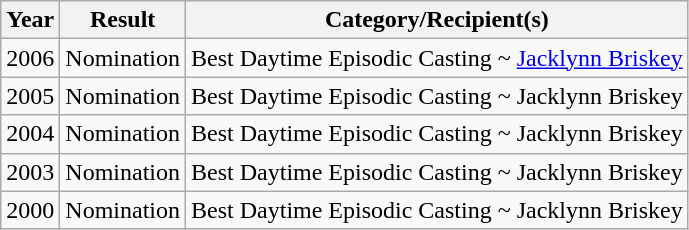<table class="wikitable">
<tr>
<th>Year</th>
<th>Result</th>
<th>Category/Recipient(s)</th>
</tr>
<tr>
<td>2006</td>
<td>Nomination</td>
<td>Best Daytime Episodic Casting ~ <a href='#'>Jacklynn Briskey</a></td>
</tr>
<tr>
<td>2005</td>
<td>Nomination</td>
<td>Best Daytime Episodic Casting ~ Jacklynn Briskey</td>
</tr>
<tr>
<td>2004</td>
<td>Nomination</td>
<td>Best Daytime Episodic Casting ~ Jacklynn Briskey</td>
</tr>
<tr>
<td>2003</td>
<td>Nomination</td>
<td>Best Daytime Episodic Casting ~ Jacklynn Briskey</td>
</tr>
<tr>
<td>2000</td>
<td>Nomination</td>
<td>Best Daytime Episodic Casting ~ Jacklynn Briskey</td>
</tr>
</table>
